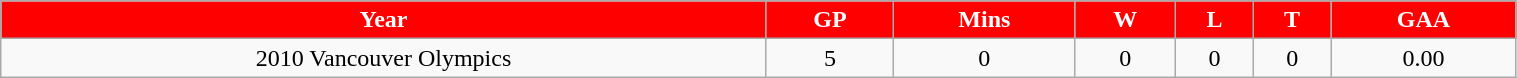<table class="wikitable" style="width:80%;">
<tr style="text-align:center; background:red; color:#fff;">
<td><strong>Year</strong></td>
<td><strong>GP</strong></td>
<td><strong>Mins</strong></td>
<td><strong>W</strong></td>
<td><strong>L</strong></td>
<td><strong>T</strong></td>
<td><strong>GAA</strong></td>
</tr>
<tr style="text-align:center;" bgcolor="">
<td>2010 Vancouver Olympics</td>
<td>5</td>
<td>0</td>
<td>0</td>
<td>0</td>
<td>0</td>
<td>0.00</td>
</tr>
</table>
